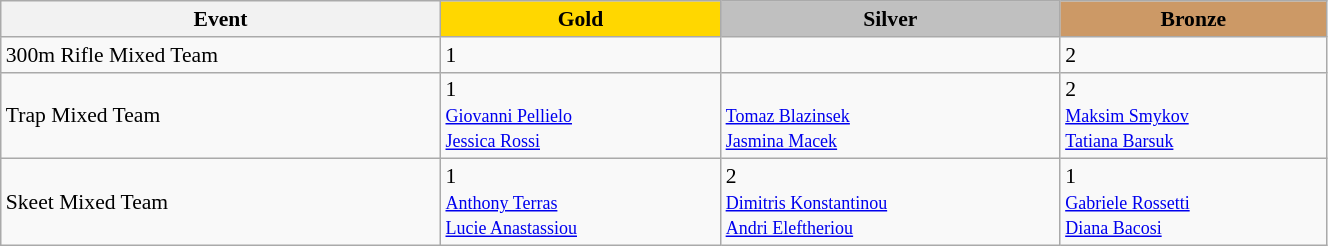<table class="wikitable" width=70% style="font-size:90%; text-align:left;">
<tr align=center>
<th>Event</th>
<td bgcolor=gold><strong>Gold</strong></td>
<td bgcolor=silver><strong>Silver</strong></td>
<td bgcolor=cc9966><strong>Bronze</strong></td>
</tr>
<tr>
<td>300m Rifle Mixed Team</td>
<td> 1</td>
<td></td>
<td> 2</td>
</tr>
<tr>
<td>Trap Mixed Team</td>
<td> 1<br><small><a href='#'>Giovanni Pellielo</a><br><a href='#'>Jessica Rossi</a></small></td>
<td><br><small><a href='#'>Tomaz Blazinsek</a><br><a href='#'>Jasmina Macek</a></small></td>
<td> 2<br><small><a href='#'>Maksim Smykov</a><br><a href='#'>Tatiana Barsuk</a></small></td>
</tr>
<tr>
<td>Skeet Mixed Team</td>
<td> 1<br><small><a href='#'>Anthony Terras</a><br><a href='#'>Lucie Anastassiou</a></small></td>
<td> 2<br><small><a href='#'>Dimitris Konstantinou</a><br><a href='#'>Andri Eleftheriou</a></small></td>
<td> 1<br><small><a href='#'>Gabriele Rossetti</a><br><a href='#'>Diana Bacosi</a></small></td>
</tr>
</table>
